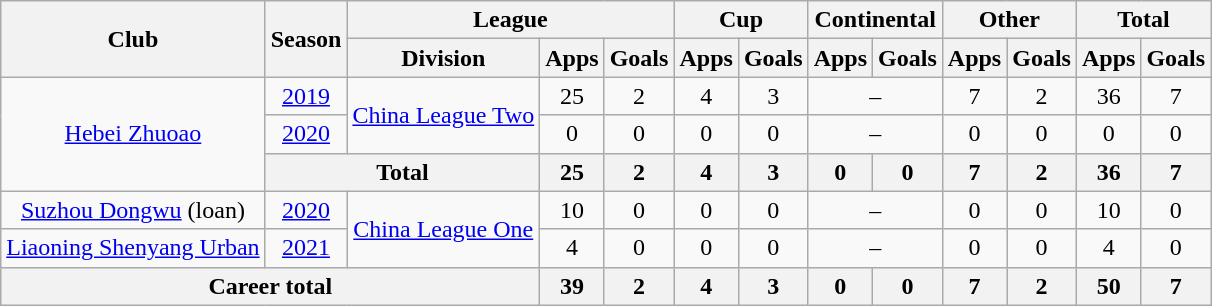<table class="wikitable" style="text-align: center">
<tr>
<th rowspan="2">Club</th>
<th rowspan="2">Season</th>
<th colspan="3">League</th>
<th colspan="2">Cup</th>
<th colspan="2">Continental</th>
<th colspan="2">Other</th>
<th colspan="2">Total</th>
</tr>
<tr>
<th>Division</th>
<th>Apps</th>
<th>Goals</th>
<th>Apps</th>
<th>Goals</th>
<th>Apps</th>
<th>Goals</th>
<th>Apps</th>
<th>Goals</th>
<th>Apps</th>
<th>Goals</th>
</tr>
<tr>
<td rowspan="3"><a href='#'>Hebei Zhuoao</a></td>
<td><a href='#'>2019</a></td>
<td rowspan="2"><a href='#'>China League Two</a></td>
<td>25</td>
<td>2</td>
<td>4</td>
<td>3</td>
<td colspan="2">–</td>
<td>7</td>
<td>2</td>
<td>36</td>
<td>7</td>
</tr>
<tr>
<td><a href='#'>2020</a></td>
<td>0</td>
<td>0</td>
<td>0</td>
<td>0</td>
<td colspan="2">–</td>
<td>0</td>
<td>0</td>
<td>0</td>
<td>0</td>
</tr>
<tr>
<th colspan=2>Total</th>
<th>25</th>
<th>2</th>
<th>4</th>
<th>3</th>
<th>0</th>
<th>0</th>
<th>7</th>
<th>2</th>
<th>36</th>
<th>7</th>
</tr>
<tr>
<td><a href='#'>Suzhou Dongwu</a> (loan)</td>
<td><a href='#'>2020</a></td>
<td rowspan="2"><a href='#'>China League One</a></td>
<td>10</td>
<td>0</td>
<td>0</td>
<td>0</td>
<td colspan="2">–</td>
<td>0</td>
<td>0</td>
<td>10</td>
<td>0</td>
</tr>
<tr>
<td><a href='#'>Liaoning Shenyang Urban</a></td>
<td><a href='#'>2021</a></td>
<td>4</td>
<td>0</td>
<td>0</td>
<td>0</td>
<td colspan="2">–</td>
<td>0</td>
<td>0</td>
<td>4</td>
<td>0</td>
</tr>
<tr>
<th colspan=3>Career total</th>
<th>39</th>
<th>2</th>
<th>4</th>
<th>3</th>
<th>0</th>
<th>0</th>
<th>7</th>
<th>2</th>
<th>50</th>
<th>7</th>
</tr>
</table>
